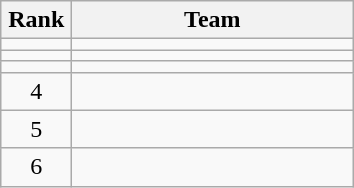<table class="wikitable" style="text-align:center;">
<tr>
<th width=40>Rank</th>
<th width=180>Team</th>
</tr>
<tr>
<td></td>
<td style="text-align:left;"></td>
</tr>
<tr>
<td></td>
<td style="text-align:left;"></td>
</tr>
<tr>
<td></td>
<td style="text-align:left;"></td>
</tr>
<tr>
<td>4</td>
<td style="text-align:left;"></td>
</tr>
<tr>
<td>5</td>
<td style="text-align:left;"></td>
</tr>
<tr>
<td>6</td>
<td style="text-align:left;"></td>
</tr>
</table>
